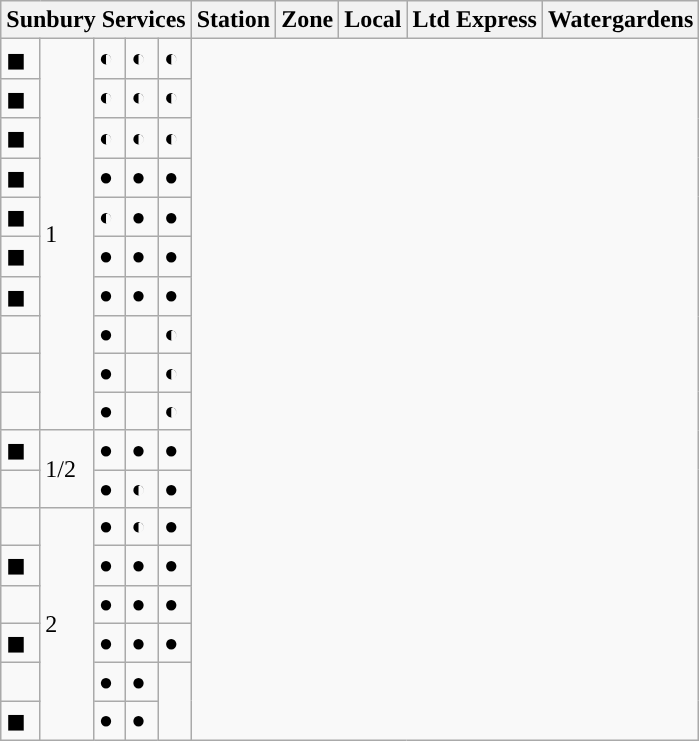<table class="wikitable defaultcenter col1left">
<tr>
<th colspan="5" style="background:#">Sunbury Services</th>
<th>Station</th>
<th>Zone</th>
<th>Local</th>
<th>Ltd Express</th>
<th>Watergardens</th>
</tr>
<tr>
<td>◼ </td>
<td rowspan="10">1</td>
<td>◐</td>
<td>◐</td>
<td>◐</td>
</tr>
<tr>
<td>◼ </td>
<td>◐</td>
<td>◐</td>
<td>◐</td>
</tr>
<tr>
<td>◼ </td>
<td>◐</td>
<td>◐</td>
<td>◐</td>
</tr>
<tr>
<td>◼ </td>
<td>●</td>
<td>●</td>
<td>●</td>
</tr>
<tr>
<td>◼ </td>
<td>◐</td>
<td>●</td>
<td>●</td>
</tr>
<tr>
<td>◼ </td>
<td>●</td>
<td>●</td>
<td>●</td>
</tr>
<tr>
<td>◼ </td>
<td>●</td>
<td>●</td>
<td>●</td>
</tr>
<tr>
<td> </td>
<td>●</td>
<td></td>
<td>◐</td>
</tr>
<tr>
<td> </td>
<td>●</td>
<td></td>
<td>◐</td>
</tr>
<tr>
<td> </td>
<td>●</td>
<td></td>
<td>◐</td>
</tr>
<tr>
<td>◼ </td>
<td rowspan="2">1/2</td>
<td>●</td>
<td>●</td>
<td>●</td>
</tr>
<tr>
<td> </td>
<td>●</td>
<td>◐</td>
<td>●</td>
</tr>
<tr>
<td> </td>
<td rowspan="6">2</td>
<td>●</td>
<td>◐</td>
<td>●</td>
</tr>
<tr>
<td>◼ </td>
<td>●</td>
<td>●</td>
<td>●</td>
</tr>
<tr>
<td> </td>
<td>●</td>
<td>●</td>
<td>●</td>
</tr>
<tr>
<td>◼ </td>
<td>●</td>
<td>●</td>
<td>●</td>
</tr>
<tr>
<td> </td>
<td>●</td>
<td>●</td>
<td rowspan="2"></td>
</tr>
<tr>
<td>◼ </td>
<td>●</td>
<td>●</td>
</tr>
</table>
